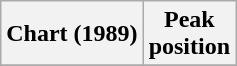<table class="wikitable">
<tr>
<th>Chart (1989)</th>
<th>Peak<br>position</th>
</tr>
<tr>
</tr>
</table>
